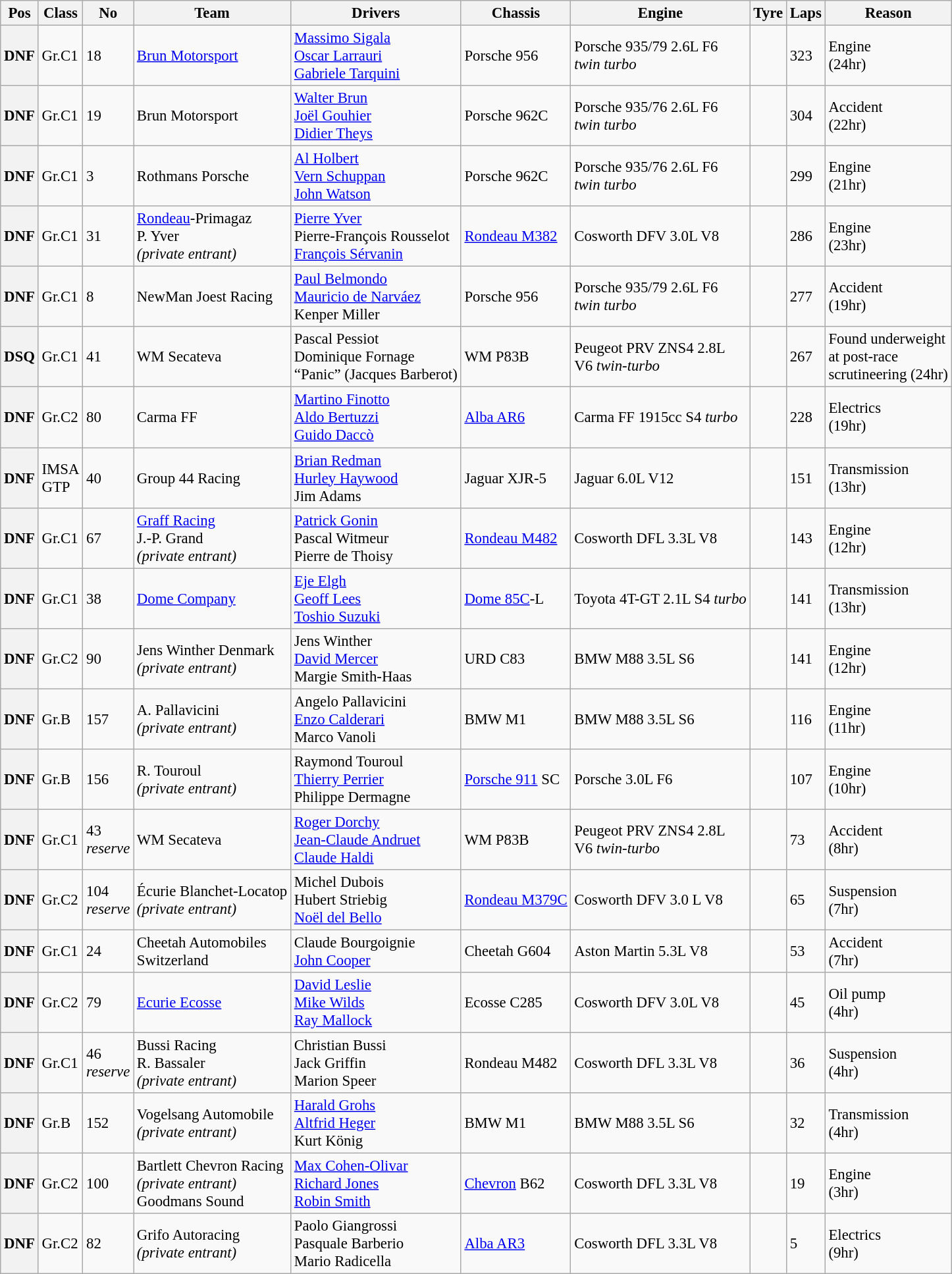<table class="wikitable" style="font-size: 95%;">
<tr>
<th>Pos</th>
<th>Class</th>
<th>No</th>
<th>Team</th>
<th>Drivers</th>
<th>Chassis</th>
<th>Engine</th>
<th>Tyre</th>
<th>Laps</th>
<th>Reason</th>
</tr>
<tr>
<th>DNF</th>
<td>Gr.C1</td>
<td>18</td>
<td> <a href='#'>Brun Motorsport</a></td>
<td> <a href='#'>Massimo Sigala</a><br> <a href='#'>Oscar Larrauri</a><br> <a href='#'>Gabriele Tarquini</a></td>
<td>Porsche 956</td>
<td>Porsche 935/79 2.6L F6<br><em>twin turbo</em></td>
<td></td>
<td>323</td>
<td>Engine<br>(24hr)</td>
</tr>
<tr>
<th>DNF</th>
<td>Gr.C1</td>
<td>19</td>
<td> Brun Motorsport</td>
<td> <a href='#'>Walter Brun</a><br> <a href='#'>Joël Gouhier</a><br> <a href='#'>Didier Theys</a></td>
<td>Porsche 962C</td>
<td>Porsche 935/76 2.6L F6<br><em>twin turbo</em></td>
<td></td>
<td>304</td>
<td>Accident<br>(22hr)</td>
</tr>
<tr>
<th>DNF</th>
<td>Gr.C1</td>
<td>3</td>
<td> Rothmans Porsche</td>
<td> <a href='#'>Al Holbert</a><br> <a href='#'>Vern Schuppan</a><br> <a href='#'>John Watson</a></td>
<td>Porsche 962C</td>
<td>Porsche 935/76 2.6L F6<br><em>twin turbo</em></td>
<td></td>
<td>299</td>
<td>Engine<br>(21hr)</td>
</tr>
<tr>
<th>DNF</th>
<td>Gr.C1</td>
<td>31</td>
<td> <a href='#'>Rondeau</a>-Primagaz<br> P. Yver <br><em>(private entrant)</em></td>
<td> <a href='#'>Pierre Yver</a><br> Pierre-François Rousselot<br> <a href='#'>François Sérvanin</a></td>
<td><a href='#'>Rondeau M382</a></td>
<td>Cosworth DFV 3.0L V8</td>
<td></td>
<td>286</td>
<td>Engine<br>(23hr)</td>
</tr>
<tr>
<th>DNF</th>
<td>Gr.C1</td>
<td>8</td>
<td> NewMan Joest Racing</td>
<td> <a href='#'>Paul Belmondo</a><br> <a href='#'>Mauricio de Narváez</a><br> Kenper Miller</td>
<td>Porsche 956</td>
<td>Porsche 935/79 2.6L F6<br><em>twin turbo</em></td>
<td></td>
<td>277</td>
<td>Accident<br>(19hr)</td>
</tr>
<tr>
<th>DSQ</th>
<td>Gr.C1</td>
<td>41</td>
<td> WM Secateva</td>
<td> Pascal Pessiot<br> Dominique Fornage<br> “Panic” (Jacques Barberot)</td>
<td>WM P83B</td>
<td>Peugeot PRV ZNS4 2.8L<br> V6 <em>twin-turbo</em></td>
<td></td>
<td>267</td>
<td>Found underweight<br>at post-race <br>scrutineering (24hr)</td>
</tr>
<tr>
<th>DNF</th>
<td>Gr.C2</td>
<td>80</td>
<td> Carma FF</td>
<td> <a href='#'>Martino Finotto</a><br> <a href='#'>Aldo Bertuzzi</a><br> <a href='#'>Guido Daccò</a></td>
<td><a href='#'>Alba AR6</a></td>
<td>Carma FF 1915cc S4 <em>turbo</em></td>
<td></td>
<td>228</td>
<td>Electrics<br>(19hr)</td>
</tr>
<tr>
<th>DNF</th>
<td>IMSA<br>GTP</td>
<td>40</td>
<td> Group 44 Racing</td>
<td> <a href='#'>Brian Redman</a><br> <a href='#'>Hurley Haywood</a><br>  Jim Adams</td>
<td>Jaguar XJR-5</td>
<td>Jaguar 6.0L V12</td>
<td></td>
<td>151</td>
<td>Transmission<br>(13hr)</td>
</tr>
<tr>
<th>DNF</th>
<td>Gr.C1</td>
<td>67</td>
<td> <a href='#'>Graff Racing</a><br> J.-P. Grand<br><em>(private entrant)</em></td>
<td> <a href='#'>Patrick Gonin</a><br> Pascal Witmeur<br> Pierre de Thoisy</td>
<td><a href='#'>Rondeau M482</a></td>
<td>Cosworth DFL 3.3L V8</td>
<td></td>
<td>143</td>
<td>Engine<br>(12hr)</td>
</tr>
<tr>
<th>DNF</th>
<td>Gr.C1</td>
<td>38</td>
<td> <a href='#'>Dome Company</a></td>
<td> <a href='#'>Eje Elgh</a><br> <a href='#'>Geoff Lees</a><br> <a href='#'>Toshio Suzuki</a></td>
<td><a href='#'>Dome 85C</a>-L</td>
<td>Toyota 4T-GT 2.1L S4 <em>turbo</em></td>
<td></td>
<td>141</td>
<td>Transmission<br>(13hr)</td>
</tr>
<tr>
<th>DNF</th>
<td>Gr.C2</td>
<td>90</td>
<td> Jens Winther Denmark<br><em>(private entrant)</em></td>
<td> Jens Winther<br> <a href='#'>David Mercer</a><br> Margie Smith-Haas</td>
<td>URD C83</td>
<td>BMW M88 3.5L S6</td>
<td></td>
<td>141</td>
<td>Engine<br>(12hr)</td>
</tr>
<tr>
<th>DNF</th>
<td>Gr.B</td>
<td>157</td>
<td> A. Pallavicini<br><em>(private entrant)</em></td>
<td> Angelo Pallavicini<br> <a href='#'>Enzo Calderari</a><br> Marco Vanoli</td>
<td>BMW M1</td>
<td>BMW M88 3.5L S6</td>
<td></td>
<td>116</td>
<td>Engine<br>(11hr)</td>
</tr>
<tr>
<th>DNF</th>
<td>Gr.B</td>
<td>156</td>
<td> R. Touroul<br><em>(private entrant)</em></td>
<td> Raymond Touroul<br> <a href='#'>Thierry Perrier</a><br> Philippe Dermagne</td>
<td><a href='#'>Porsche 911</a> SC</td>
<td>Porsche 3.0L F6</td>
<td></td>
<td>107</td>
<td>Engine<br>(10hr)</td>
</tr>
<tr>
<th>DNF</th>
<td>Gr.C1</td>
<td>43<br><em>reserve</em></td>
<td> WM Secateva</td>
<td> <a href='#'>Roger Dorchy</a><br> <a href='#'>Jean-Claude Andruet</a><br> <a href='#'>Claude Haldi</a></td>
<td>WM P83B</td>
<td>Peugeot PRV ZNS4 2.8L<br> V6 <em>twin-turbo</em></td>
<td></td>
<td>73</td>
<td>Accident<br>(8hr)</td>
</tr>
<tr>
<th>DNF</th>
<td>Gr.C2</td>
<td>104<br><em>reserve</em></td>
<td> Écurie Blanchet-Locatop<br><em>(private entrant)</em></td>
<td> Michel Dubois<br> Hubert Striebig<br> <a href='#'>Noël del Bello</a></td>
<td><a href='#'>Rondeau M379C</a></td>
<td>Cosworth DFV 3.0 L V8</td>
<td></td>
<td>65</td>
<td>Suspension<br>(7hr)</td>
</tr>
<tr>
<th>DNF</th>
<td>Gr.C1</td>
<td>24</td>
<td> Cheetah Automobiles <br>Switzerland</td>
<td> Claude Bourgoignie<br> <a href='#'>John Cooper</a></td>
<td>Cheetah G604</td>
<td>Aston Martin 5.3L V8</td>
<td></td>
<td>53</td>
<td>Accident<br>(7hr)</td>
</tr>
<tr>
<th>DNF</th>
<td>Gr.C2</td>
<td>79</td>
<td> <a href='#'>Ecurie Ecosse</a></td>
<td> <a href='#'>David Leslie</a><br> <a href='#'>Mike Wilds</a><br> <a href='#'>Ray Mallock</a></td>
<td>Ecosse C285</td>
<td>Cosworth DFV 3.0L V8</td>
<td></td>
<td>45</td>
<td>Oil pump<br>(4hr)</td>
</tr>
<tr>
<th>DNF</th>
<td>Gr.C1</td>
<td>46<br><em>reserve</em></td>
<td> Bussi Racing<br> R. Bassaler<br><em>(private entrant)</em></td>
<td> Christian Bussi<br> Jack Griffin<br> Marion Speer</td>
<td>Rondeau M482</td>
<td>Cosworth DFL 3.3L V8</td>
<td></td>
<td>36</td>
<td>Suspension<br>(4hr)</td>
</tr>
<tr>
<th>DNF</th>
<td>Gr.B</td>
<td>152</td>
<td> Vogelsang Automobile<br><em>(private entrant)</em></td>
<td> <a href='#'>Harald Grohs</a><br> <a href='#'>Altfrid Heger</a><br> Kurt König</td>
<td>BMW M1</td>
<td>BMW M88 3.5L S6</td>
<td></td>
<td>32</td>
<td>Transmission<br>(4hr)</td>
</tr>
<tr>
<th>DNF</th>
<td>Gr.C2</td>
<td>100</td>
<td> Bartlett Chevron Racing<br><em>(private entrant)</em><br> Goodmans Sound</td>
<td> <a href='#'>Max Cohen-Olivar</a><br> <a href='#'>Richard Jones</a><br> <a href='#'>Robin Smith</a></td>
<td><a href='#'>Chevron</a> B62</td>
<td>Cosworth DFL 3.3L V8</td>
<td></td>
<td>19</td>
<td>Engine<br>(3hr)</td>
</tr>
<tr>
<th>DNF</th>
<td>Gr.C2</td>
<td>82</td>
<td> Grifo Autoracing<br><em>(private entrant)</em></td>
<td> Paolo Giangrossi<br> Pasquale Barberio<br> Mario Radicella</td>
<td><a href='#'>Alba AR3</a></td>
<td>Cosworth DFL 3.3L V8</td>
<td></td>
<td>5</td>
<td>Electrics<br>(9hr)</td>
</tr>
</table>
